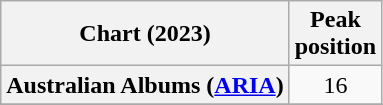<table class="wikitable sortable plainrowheaders" style="text-align:center">
<tr>
<th scope="col">Chart (2023)</th>
<th scope="col">Peak<br>position</th>
</tr>
<tr>
<th scope="row">Australian Albums (<a href='#'>ARIA</a>)</th>
<td>16</td>
</tr>
<tr>
</tr>
<tr>
</tr>
</table>
